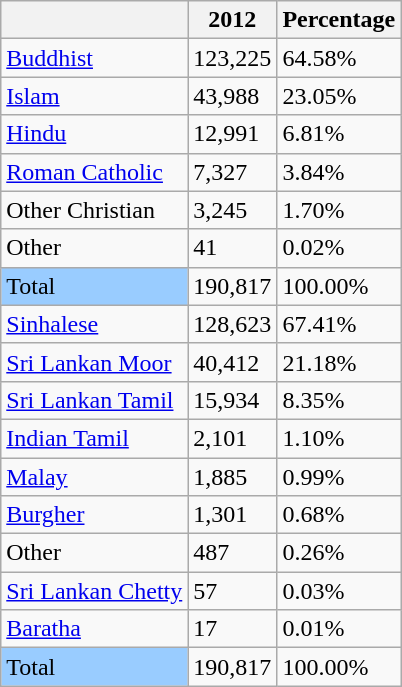<table class="wikitable">
<tr>
<th></th>
<th>2012</th>
<th>Percentage</th>
</tr>
<tr>
<td><a href='#'>Buddhist</a></td>
<td>123,225</td>
<td>64.58%</td>
</tr>
<tr>
<td><a href='#'>Islam</a></td>
<td>43,988</td>
<td>23.05%</td>
</tr>
<tr>
<td><a href='#'>Hindu</a></td>
<td>12,991</td>
<td>6.81%</td>
</tr>
<tr>
<td><a href='#'>Roman Catholic</a></td>
<td>7,327</td>
<td>3.84%</td>
</tr>
<tr>
<td>Other Christian</td>
<td>3,245</td>
<td>1.70%</td>
</tr>
<tr>
<td>Other</td>
<td>41</td>
<td>0.02%</td>
</tr>
<tr>
<td align=left style="background: #99CCFF;">Total</td>
<td>190,817</td>
<td>100.00%</td>
</tr>
<tr>
<td><a href='#'>Sinhalese</a></td>
<td>128,623</td>
<td>67.41%</td>
</tr>
<tr>
<td><a href='#'>Sri Lankan Moor</a></td>
<td>40,412</td>
<td>21.18%</td>
</tr>
<tr>
<td><a href='#'>Sri Lankan Tamil</a></td>
<td>15,934</td>
<td>8.35%</td>
</tr>
<tr>
<td><a href='#'>Indian Tamil</a></td>
<td>2,101</td>
<td>1.10%</td>
</tr>
<tr>
<td><a href='#'>Malay</a></td>
<td>1,885</td>
<td>0.99%</td>
</tr>
<tr>
<td><a href='#'>Burgher</a></td>
<td>1,301</td>
<td>0.68%</td>
</tr>
<tr>
<td>Other</td>
<td>487</td>
<td>0.26%</td>
</tr>
<tr>
<td><a href='#'>Sri Lankan Chetty</a></td>
<td>57</td>
<td>0.03%</td>
</tr>
<tr>
<td><a href='#'>Baratha</a></td>
<td>17</td>
<td>0.01%</td>
</tr>
<tr>
<td align=left style="background: #99CCFF;">Total</td>
<td>190,817</td>
<td>100.00%</td>
</tr>
</table>
